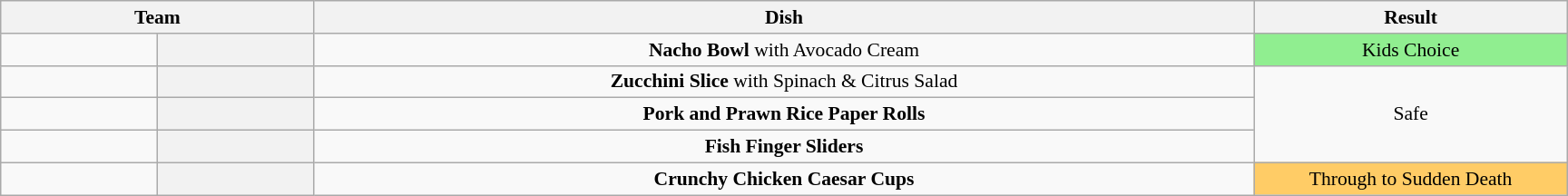<table class="wikitable plainrowheaders" style="text-align:center; font-size:90%; width:80em; margin-left: auto; margin-right: auto; border: none;">
<tr>
<th style="width:20%;" colspan="2">Team</th>
<th style="width:60%;">Dish</th>
<th style="width:20%;">Result</th>
</tr>
<tr>
<td></td>
<th></th>
<td><strong>Nacho Bowl</strong> with Avocado Cream</td>
<td style="background:lightgreen">Kids Choice</td>
</tr>
<tr>
<td></td>
<th></th>
<td><strong>Zucchini Slice</strong> with Spinach & Citrus Salad</td>
<td rowspan="3">Safe</td>
</tr>
<tr>
<td></td>
<th></th>
<td><strong>Pork and Prawn Rice Paper Rolls</strong></td>
</tr>
<tr>
<td></td>
<th></th>
<td><strong>Fish Finger Sliders</strong></td>
</tr>
<tr>
<td></td>
<th></th>
<td><strong>Crunchy Chicken Caesar Cups</strong></td>
<td style="background:#FFCC66">Through to Sudden Death</td>
</tr>
</table>
